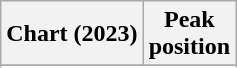<table class="wikitable sortable plainrowheaders" style="text-align:center">
<tr>
<th scope="col">Chart (2023)</th>
<th scope="col">Peak<br>position</th>
</tr>
<tr>
</tr>
<tr>
</tr>
<tr>
</tr>
<tr>
</tr>
<tr>
</tr>
<tr>
</tr>
<tr>
</tr>
<tr>
</tr>
<tr>
</tr>
</table>
